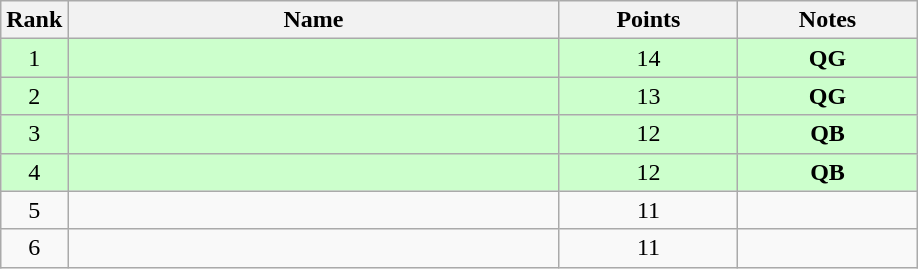<table class="wikitable sortable" style="text-align:center;">
<tr>
<th>Rank</th>
<th style="width:20em;">Name</th>
<th style="width:7em;">Points</th>
<th style="width:7em;">Notes</th>
</tr>
<tr bgcolor=#ccffcc>
<td>1</td>
<td align=left></td>
<td>14</td>
<td><strong>QG</strong></td>
</tr>
<tr bgcolor=#ccffcc>
<td>2</td>
<td align=left></td>
<td>13</td>
<td><strong>QG</strong></td>
</tr>
<tr bgcolor=#ccffcc>
<td>3</td>
<td align=left></td>
<td>12</td>
<td><strong>QB</strong></td>
</tr>
<tr bgcolor=#ccffcc>
<td>4</td>
<td align=left></td>
<td>12</td>
<td><strong>QB</strong></td>
</tr>
<tr>
<td>5</td>
<td align=left></td>
<td>11</td>
<td></td>
</tr>
<tr>
<td>6</td>
<td align=left></td>
<td>11</td>
<td></td>
</tr>
</table>
